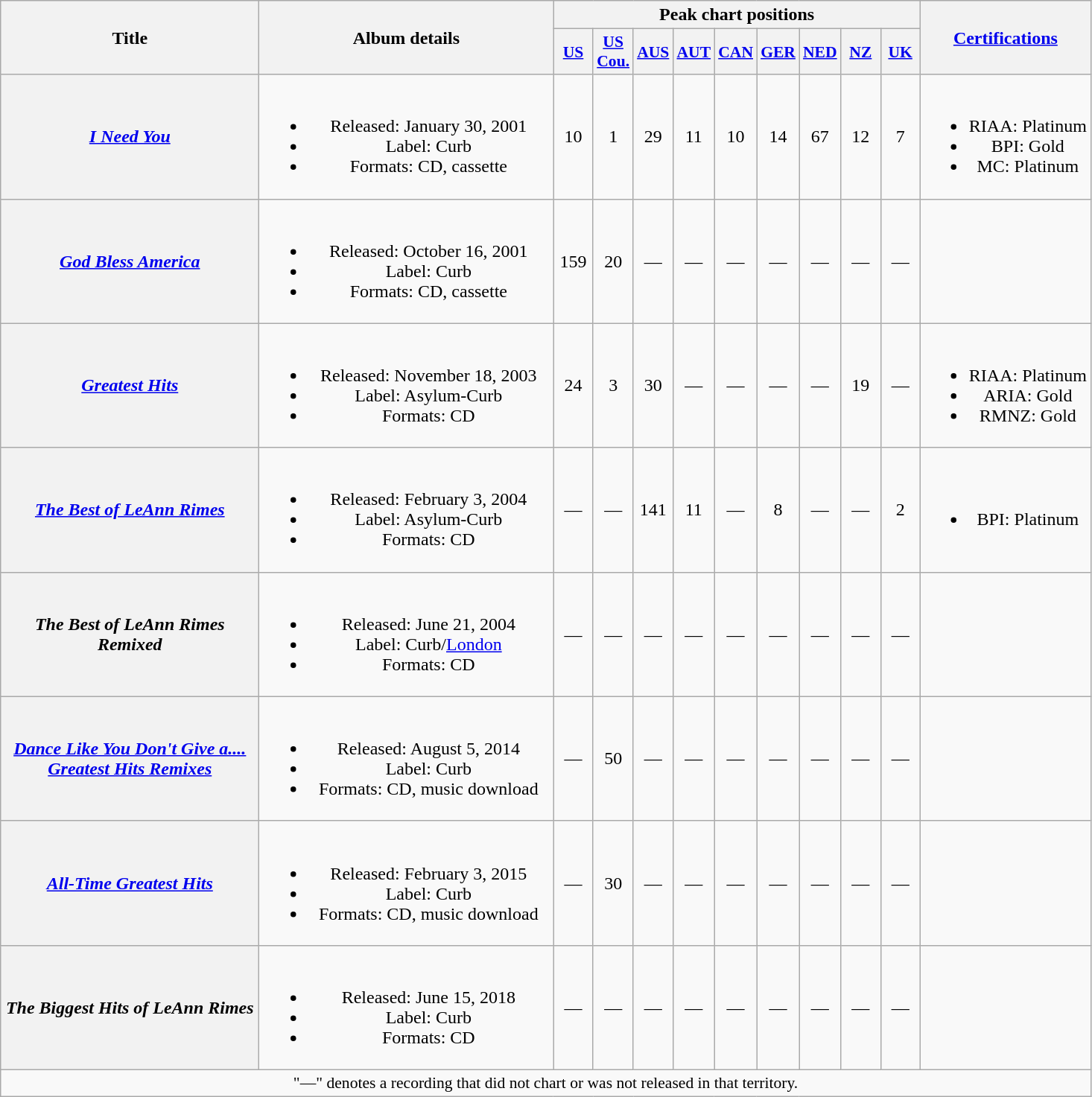<table class="wikitable plainrowheaders" style="text-align:center;">
<tr>
<th scope="col" rowspan="2" style="width:14em;">Title</th>
<th scope="col" rowspan="2" style="width:16em;">Album details</th>
<th scope="col" colspan="9">Peak chart positions</th>
<th scope="col" rowspan="2"><a href='#'>Certifications</a></th>
</tr>
<tr>
<th scope="col" style="width:2em;font-size:90%;"><a href='#'>US</a><br></th>
<th scope="col" style="width:2em;font-size:90%;"><a href='#'>US<br>Cou.</a><br></th>
<th scope="col" style="width:2em;font-size:90%;"><a href='#'>AUS</a><br></th>
<th scope="col" style="width:2em;font-size:90%;"><a href='#'>AUT</a><br></th>
<th scope="col" style="width:2em;font-size:90%;"><a href='#'>CAN</a><br></th>
<th scope="col" style="width:2em;font-size:90%;"><a href='#'>GER</a><br></th>
<th scope="col" style="width:2em;font-size:90%;"><a href='#'>NED</a><br></th>
<th scope="col" style="width:2em;font-size:90%;"><a href='#'>NZ</a><br></th>
<th scope="col" style="width:2em;font-size:90%;"><a href='#'>UK</a><br></th>
</tr>
<tr>
<th scope="row"><em><a href='#'>I Need You</a></em></th>
<td><br><ul><li>Released: January 30, 2001</li><li>Label: Curb</li><li>Formats: CD, cassette</li></ul></td>
<td>10</td>
<td>1</td>
<td>29</td>
<td>11</td>
<td>10</td>
<td>14</td>
<td>67</td>
<td>12</td>
<td>7</td>
<td><br><ul><li>RIAA: Platinum</li><li>BPI: Gold</li><li>MC: Platinum</li></ul></td>
</tr>
<tr>
<th scope="row"><em><a href='#'>God Bless America</a></em></th>
<td><br><ul><li>Released: October 16, 2001</li><li>Label: Curb</li><li>Formats: CD, cassette</li></ul></td>
<td>159</td>
<td>20</td>
<td>—</td>
<td>—</td>
<td>—</td>
<td>—</td>
<td>—</td>
<td>—</td>
<td>—</td>
<td></td>
</tr>
<tr>
<th scope="row"><em><a href='#'>Greatest Hits</a></em></th>
<td><br><ul><li>Released: November 18, 2003</li><li>Label: Asylum-Curb</li><li>Formats: CD</li></ul></td>
<td>24</td>
<td>3</td>
<td>30</td>
<td>—</td>
<td>—</td>
<td>—</td>
<td>—</td>
<td>19</td>
<td>—</td>
<td><br><ul><li>RIAA: Platinum</li><li>ARIA: Gold</li><li>RMNZ: Gold</li></ul></td>
</tr>
<tr>
<th scope="row"><em><a href='#'>The Best of LeAnn Rimes</a></em></th>
<td><br><ul><li>Released: February 3, 2004</li><li>Label: Asylum-Curb</li><li>Formats: CD</li></ul></td>
<td>—</td>
<td>—</td>
<td>141</td>
<td>11</td>
<td>—</td>
<td>8</td>
<td>—</td>
<td>—</td>
<td>2</td>
<td><br><ul><li>BPI: Platinum</li></ul></td>
</tr>
<tr>
<th scope="row"><em>The Best of LeAnn Rimes Remixed</em></th>
<td><br><ul><li>Released: June 21, 2004</li><li>Label: Curb/<a href='#'>London</a></li><li>Formats: CD</li></ul></td>
<td>—</td>
<td>—</td>
<td>—</td>
<td>—</td>
<td>—</td>
<td>—</td>
<td>—</td>
<td>—</td>
<td>—</td>
<td></td>
</tr>
<tr>
<th scope="row"><em><a href='#'>Dance Like You Don't Give a.... Greatest Hits Remixes</a></em></th>
<td><br><ul><li>Released: August 5, 2014</li><li>Label: Curb</li><li>Formats: CD, music download</li></ul></td>
<td>—</td>
<td>50</td>
<td>—</td>
<td>—</td>
<td>—</td>
<td>—</td>
<td>—</td>
<td>—</td>
<td>—</td>
<td></td>
</tr>
<tr>
<th scope="row"><em><a href='#'>All-Time Greatest Hits</a></em></th>
<td><br><ul><li>Released: February 3, 2015</li><li>Label: Curb</li><li>Formats: CD, music download</li></ul></td>
<td>—</td>
<td>30</td>
<td>—</td>
<td>—</td>
<td>—</td>
<td>—</td>
<td>—</td>
<td>—</td>
<td>—</td>
<td></td>
</tr>
<tr>
<th scope="row"><em>The Biggest Hits of LeAnn Rimes</em></th>
<td><br><ul><li>Released: June 15, 2018</li><li>Label: Curb</li><li>Formats: CD</li></ul></td>
<td>—</td>
<td>—</td>
<td>—</td>
<td>—</td>
<td>—</td>
<td>—</td>
<td>—</td>
<td>—</td>
<td>—</td>
<td></td>
</tr>
<tr>
<td colspan="13" style="font-size:90%">"—" denotes a recording that did not chart or was not released in that territory.</td>
</tr>
</table>
